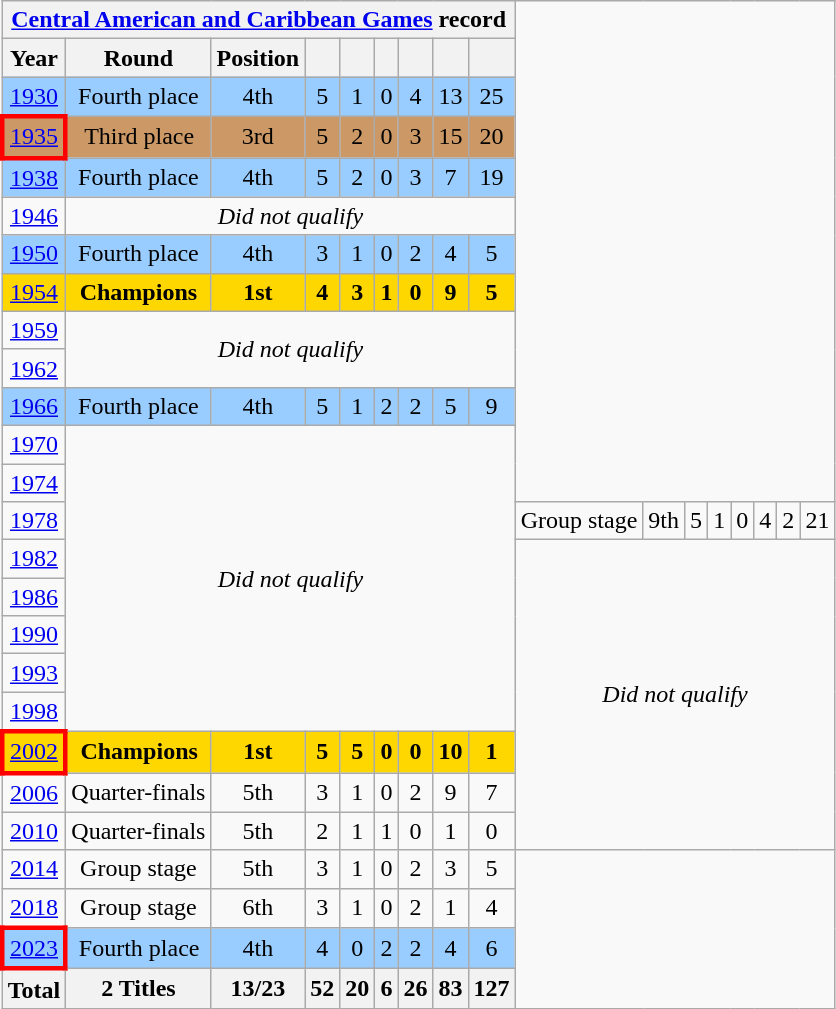<table class="wikitable" style="text-align: center;">
<tr>
<th colspan=9><a href='#'>Central American and Caribbean Games</a> record</th>
</tr>
<tr>
<th>Year</th>
<th>Round</th>
<th>Position</th>
<th></th>
<th></th>
<th></th>
<th></th>
<th></th>
<th></th>
</tr>
<tr style="background:#9acdff;">
<td> <a href='#'>1930</a></td>
<td>Fourth place</td>
<td>4th</td>
<td>5</td>
<td>1</td>
<td>0</td>
<td>4</td>
<td>13</td>
<td>25</td>
</tr>
<tr style="background:#c96;">
<td style="border: 3px solid red"> <a href='#'>1935</a></td>
<td>Third place</td>
<td>3rd</td>
<td>5</td>
<td>2</td>
<td>0</td>
<td>3</td>
<td>15</td>
<td>20</td>
</tr>
<tr style="background:#9acdff;">
<td> <a href='#'>1938</a></td>
<td>Fourth place</td>
<td>4th</td>
<td>5</td>
<td>2</td>
<td>0</td>
<td>3</td>
<td>7</td>
<td>19</td>
</tr>
<tr>
<td> <a href='#'>1946</a></td>
<td colspan=8><em>Did not qualify</em></td>
</tr>
<tr style="background:#9acdff;">
<td> <a href='#'>1950</a></td>
<td>Fourth place</td>
<td>4th</td>
<td>3</td>
<td>1</td>
<td>0</td>
<td>2</td>
<td>4</td>
<td>5</td>
</tr>
<tr style="background:gold;">
<td> <a href='#'>1954</a></td>
<td><strong>Champions</strong></td>
<td><strong>1st</strong></td>
<td><strong>4</strong></td>
<td><strong>3</strong></td>
<td><strong>1</strong></td>
<td><strong>0</strong></td>
<td><strong>9</strong></td>
<td><strong>5</strong></td>
</tr>
<tr>
<td> <a href='#'>1959</a></td>
<td colspan=8 rowspan=2><em>Did not qualify</em></td>
</tr>
<tr>
<td> <a href='#'>1962</a></td>
</tr>
<tr style="background:#9acdff;">
<td> <a href='#'>1966</a></td>
<td>Fourth place</td>
<td>4th</td>
<td>5</td>
<td>1</td>
<td>2</td>
<td>2</td>
<td>5</td>
<td>9</td>
</tr>
<tr>
<td> <a href='#'>1970</a></td>
<td colspan=8 rowspan=8 rowspan=2><em>Did not qualify</em></td>
</tr>
<tr>
<td> <a href='#'>1974</a></td>
</tr>
<tr>
<td> <a href='#'>1978</a></td>
<td>Group stage</td>
<td>9th</td>
<td>5</td>
<td>1</td>
<td>0</td>
<td>4</td>
<td>2</td>
<td>21</td>
</tr>
<tr>
<td> <a href='#'>1982</a></td>
<td colspan=8 rowspan=8 rowspan=5><em>Did not qualify</em></td>
</tr>
<tr>
<td> <a href='#'>1986</a></td>
</tr>
<tr>
<td> <a href='#'>1990</a></td>
</tr>
<tr>
<td> <a href='#'>1993</a></td>
</tr>
<tr>
<td> <a href='#'>1998</a></td>
</tr>
<tr style="background:gold;">
<td style="border: 3px solid red"> <a href='#'>2002</a></td>
<td><strong>Champions</strong></td>
<td><strong>1st</strong></td>
<td><strong>5</strong></td>
<td><strong>5</strong></td>
<td><strong>0</strong></td>
<td><strong>0</strong></td>
<td><strong>10</strong></td>
<td><strong>1</strong></td>
</tr>
<tr>
<td> <a href='#'>2006</a></td>
<td>Quarter-finals</td>
<td>5th</td>
<td>3</td>
<td>1</td>
<td>0</td>
<td>2</td>
<td>9</td>
<td>7</td>
</tr>
<tr>
<td> <a href='#'>2010</a></td>
<td>Quarter-finals</td>
<td>5th</td>
<td>2</td>
<td>1</td>
<td>1</td>
<td>0</td>
<td>1</td>
<td>0</td>
</tr>
<tr>
<td> <a href='#'>2014</a></td>
<td>Group stage</td>
<td>5th</td>
<td>3</td>
<td>1</td>
<td>0</td>
<td>2</td>
<td>3</td>
<td>5</td>
</tr>
<tr>
<td> <a href='#'>2018</a></td>
<td>Group stage</td>
<td>6th</td>
<td>3</td>
<td>1</td>
<td>0</td>
<td>2</td>
<td>1</td>
<td>4</td>
</tr>
<tr style="background:#9acdff;">
<td style="border: 3px solid red"> <a href='#'>2023</a></td>
<td>Fourth place</td>
<td>4th</td>
<td>4</td>
<td>0</td>
<td>2</td>
<td>2</td>
<td>4</td>
<td>6</td>
</tr>
<tr>
<th>Total</th>
<th>2 Titles</th>
<th>13/23</th>
<th>52</th>
<th>20</th>
<th>6</th>
<th>26</th>
<th>83</th>
<th>127</th>
</tr>
</table>
